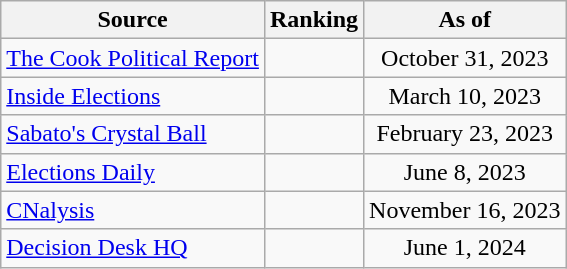<table class="wikitable" style="text-align:center">
<tr>
<th>Source</th>
<th>Ranking</th>
<th>As of</th>
</tr>
<tr>
<td align=left><a href='#'>The Cook Political Report</a></td>
<td></td>
<td>October 31, 2023</td>
</tr>
<tr>
<td align=left><a href='#'>Inside Elections</a></td>
<td></td>
<td>March 10, 2023</td>
</tr>
<tr>
<td align=left><a href='#'>Sabato's Crystal Ball</a></td>
<td></td>
<td>February 23, 2023</td>
</tr>
<tr>
<td align=left><a href='#'>Elections Daily</a></td>
<td></td>
<td>June 8, 2023</td>
</tr>
<tr>
<td align=left><a href='#'>CNalysis</a></td>
<td></td>
<td>November 16, 2023</td>
</tr>
<tr>
<td align=left><a href='#'>Decision Desk HQ</a></td>
<td></td>
<td>June 1, 2024</td>
</tr>
</table>
